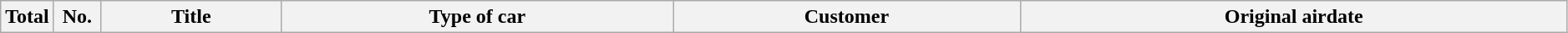<table class="wikitable plainrowheaders" style="width:99%;">
<tr>
<th style="width:30px;">Total</th>
<th style="width:30px;">No.</th>
<th>Title</th>
<th>Type of car</th>
<th>Customer</th>
<th>Original airdate<br>














</th>
</tr>
</table>
